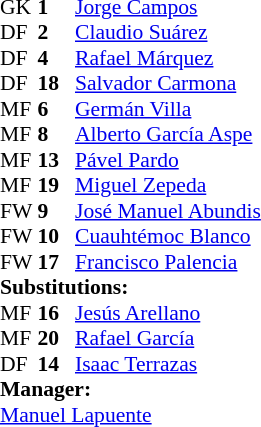<table style="font-size: 90%" cellspacing="0" cellpadding="0">
<tr>
<th width=25></th>
<th width=25></th>
</tr>
<tr>
<td>GK</td>
<td><strong>1</strong></td>
<td><a href='#'>Jorge Campos</a></td>
</tr>
<tr>
<td>DF</td>
<td><strong>2</strong></td>
<td><a href='#'>Claudio Suárez</a></td>
</tr>
<tr>
<td>DF</td>
<td><strong>4</strong></td>
<td><a href='#'>Rafael Márquez</a></td>
</tr>
<tr>
<td>DF</td>
<td><strong>18</strong></td>
<td><a href='#'>Salvador Carmona</a></td>
</tr>
<tr>
<td>MF</td>
<td><strong>6</strong></td>
<td><a href='#'>Germán Villa</a></td>
</tr>
<tr>
<td>MF</td>
<td><strong>8</strong></td>
<td><a href='#'>Alberto García Aspe</a></td>
<td></td>
<td></td>
</tr>
<tr>
<td>MF</td>
<td><strong>13</strong></td>
<td><a href='#'>Pável Pardo</a></td>
</tr>
<tr>
<td>MF</td>
<td><strong>19</strong></td>
<td><a href='#'>Miguel Zepeda</a></td>
<td></td>
<td></td>
</tr>
<tr>
<td>FW</td>
<td><strong>9</strong></td>
<td><a href='#'>José Manuel Abundis</a></td>
</tr>
<tr>
<td>FW</td>
<td><strong>10</strong></td>
<td><a href='#'>Cuauhtémoc Blanco</a></td>
</tr>
<tr>
<td>FW</td>
<td><strong>17</strong></td>
<td><a href='#'>Francisco Palencia</a></td>
<td></td>
<td></td>
</tr>
<tr>
<td colspan=3><strong>Substitutions:</strong></td>
</tr>
<tr>
<td>MF</td>
<td><strong>16</strong></td>
<td><a href='#'>Jesús Arellano</a></td>
<td></td>
<td></td>
</tr>
<tr>
<td>MF</td>
<td><strong>20</strong></td>
<td><a href='#'>Rafael García</a></td>
<td></td>
<td></td>
</tr>
<tr>
<td>DF</td>
<td><strong>14</strong></td>
<td><a href='#'>Isaac Terrazas</a></td>
<td></td>
<td></td>
</tr>
<tr>
<td colspan=3><strong>Manager:</strong></td>
</tr>
<tr>
<td colspan="4"><a href='#'>Manuel Lapuente</a></td>
</tr>
</table>
